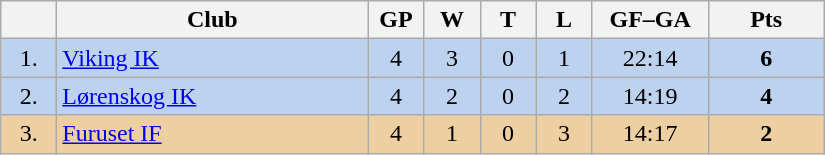<table class="wikitable">
<tr>
<th width="30"></th>
<th width="200">Club</th>
<th width="30">GP</th>
<th width="30">W</th>
<th width="30">T</th>
<th width="30">L</th>
<th width="70">GF–GA</th>
<th width="70">Pts</th>
</tr>
<tr bgcolor="#BCD2EE" align="center">
<td>1.</td>
<td align="left"><a href='#'>Viking IK</a></td>
<td>4</td>
<td>3</td>
<td>0</td>
<td>1</td>
<td>22:14</td>
<td><strong>6</strong></td>
</tr>
<tr bgcolor="#BCD2EE" align="center">
<td>2.</td>
<td align="left"><a href='#'>Lørenskog IK</a></td>
<td>4</td>
<td>2</td>
<td>0</td>
<td>2</td>
<td>14:19</td>
<td><strong>4</strong></td>
</tr>
<tr bgcolor="#EECFA1" align="center">
<td>3.</td>
<td align="left"><a href='#'>Furuset IF</a></td>
<td>4</td>
<td>1</td>
<td>0</td>
<td>3</td>
<td>14:17</td>
<td><strong>2</strong></td>
</tr>
</table>
